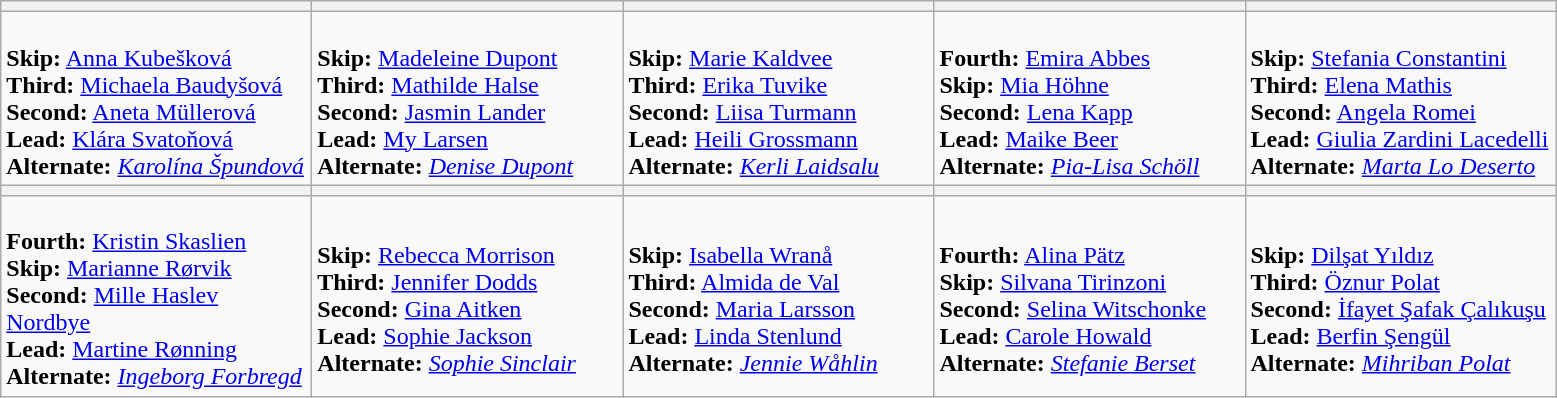<table class="wikitable">
<tr>
<th width=200></th>
<th width=200></th>
<th width=200></th>
<th width=200></th>
<th width=200></th>
</tr>
<tr>
<td><br><strong>Skip:</strong> <a href='#'>Anna Kubešková</a><br>
<strong>Third:</strong> <a href='#'>Michaela Baudyšová</a><br>
<strong>Second:</strong> <a href='#'>Aneta Müllerová</a><br>
<strong>Lead:</strong> <a href='#'>Klára Svatoňová</a><br>
<strong>Alternate:</strong> <em><a href='#'>Karolína Špundová</a></em></td>
<td><br><strong>Skip:</strong> <a href='#'>Madeleine Dupont</a><br>
<strong>Third:</strong> <a href='#'>Mathilde Halse</a><br>
<strong>Second:</strong> <a href='#'>Jasmin Lander</a><br>
<strong>Lead:</strong> <a href='#'>My Larsen</a><br>
<strong>Alternate:</strong> <em><a href='#'>Denise Dupont</a></em></td>
<td><br><strong>Skip:</strong> <a href='#'>Marie Kaldvee</a><br>
<strong>Third:</strong> <a href='#'>Erika Tuvike</a><br>
<strong>Second:</strong> <a href='#'>Liisa Turmann</a><br>
<strong>Lead:</strong> <a href='#'>Heili Grossmann</a><br>
<strong>Alternate:</strong> <em><a href='#'>Kerli Laidsalu</a></em></td>
<td><br><strong>Fourth:</strong> <a href='#'>Emira Abbes</a><br>
<strong>Skip:</strong> <a href='#'>Mia Höhne</a><br>
<strong>Second:</strong> <a href='#'>Lena Kapp</a><br>
<strong>Lead:</strong> <a href='#'>Maike Beer</a><br>
<strong>Alternate:</strong> <em><a href='#'>Pia-Lisa Schöll</a></em></td>
<td><br><strong>Skip:</strong> <a href='#'>Stefania Constantini</a><br>
<strong>Third:</strong> <a href='#'>Elena Mathis</a><br>
<strong>Second:</strong> <a href='#'>Angela Romei</a><br>
<strong>Lead:</strong> <a href='#'>Giulia Zardini Lacedelli</a><br>
<strong>Alternate:</strong> <em><a href='#'>Marta Lo Deserto</a></em></td>
</tr>
<tr>
<th width=200></th>
<th width=200></th>
<th width=200></th>
<th width=200></th>
<th width=200></th>
</tr>
<tr>
<td><br><strong>Fourth:</strong> <a href='#'>Kristin Skaslien</a><br>
<strong>Skip:</strong> <a href='#'>Marianne Rørvik</a><br>
<strong>Second:</strong> <a href='#'>Mille Haslev Nordbye</a><br>
<strong>Lead:</strong> <a href='#'>Martine Rønning</a><br>
<strong>Alternate:</strong> <em><a href='#'>Ingeborg Forbregd</a></em></td>
<td><br><strong>Skip:</strong> <a href='#'>Rebecca Morrison</a><br>
<strong>Third:</strong> <a href='#'>Jennifer Dodds</a><br>
<strong>Second:</strong> <a href='#'>Gina Aitken</a><br>
<strong>Lead:</strong> <a href='#'>Sophie Jackson</a><br>
<strong>Alternate:</strong> <em><a href='#'>Sophie Sinclair</a></em></td>
<td><br><strong>Skip:</strong> <a href='#'>Isabella Wranå</a><br>
<strong>Third:</strong> <a href='#'>Almida de Val</a><br>
<strong>Second:</strong> <a href='#'>Maria Larsson</a><br>
<strong>Lead:</strong> <a href='#'>Linda Stenlund</a><br>
<strong>Alternate:</strong> <em><a href='#'>Jennie Wåhlin</a></em></td>
<td><br><strong>Fourth:</strong> <a href='#'>Alina Pätz</a><br>
<strong>Skip:</strong> <a href='#'>Silvana Tirinzoni</a><br>
<strong>Second:</strong> <a href='#'>Selina Witschonke</a><br>
<strong>Lead:</strong> <a href='#'>Carole Howald</a><br>
<strong>Alternate:</strong> <em><a href='#'>Stefanie Berset</a></em></td>
<td><br><strong>Skip:</strong> <a href='#'>Dilşat Yıldız</a><br>
<strong>Third:</strong> <a href='#'>Öznur Polat</a><br>
<strong>Second:</strong> <a href='#'>İfayet Şafak Çalıkuşu</a><br>
<strong>Lead:</strong> <a href='#'>Berfin Şengül</a><br>
<strong>Alternate:</strong> <em><a href='#'>Mihriban Polat</a></em></td>
</tr>
</table>
